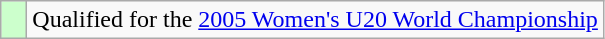<table class="wikitable" style="text-align: left;">
<tr>
<td width=10px bgcolor=#ccffcc></td>
<td>Qualified for the <a href='#'>2005 Women's U20 World Championship</a></td>
</tr>
</table>
